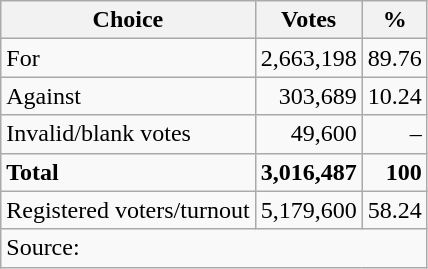<table class=wikitable style=text-align:right>
<tr>
<th>Choice</th>
<th>Votes</th>
<th>%</th>
</tr>
<tr>
<td align=left>For</td>
<td>2,663,198</td>
<td>89.76</td>
</tr>
<tr>
<td align=left>Against</td>
<td>303,689</td>
<td>10.24</td>
</tr>
<tr>
<td align=left>Invalid/blank votes</td>
<td>49,600</td>
<td>–</td>
</tr>
<tr style=font-weight:bold>
<td align=left>Total</td>
<td>3,016,487</td>
<td>100</td>
</tr>
<tr>
<td align=left>Registered voters/turnout</td>
<td>5,179,600</td>
<td>58.24</td>
</tr>
<tr>
<td align=left colspan=3>Source: </td>
</tr>
</table>
